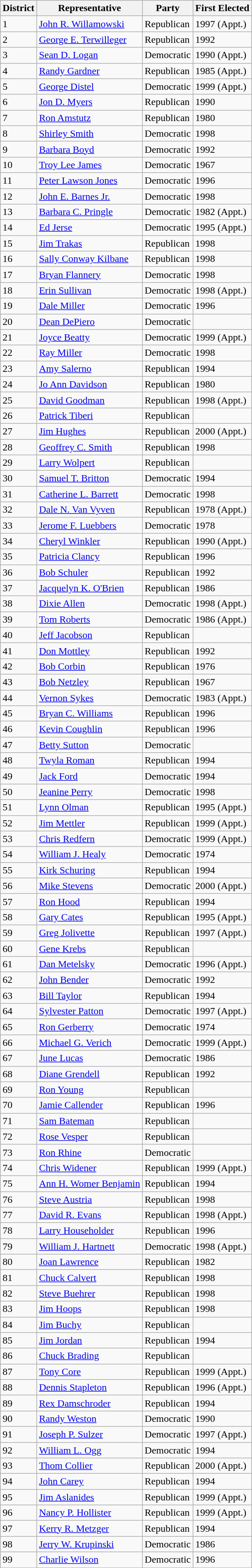<table class="wikitable sortable">
<tr>
<th>District</th>
<th>Representative</th>
<th>Party</th>
<th>First Elected</th>
</tr>
<tr>
<td>1</td>
<td><a href='#'>John R. Willamowski</a></td>
<td>Republican</td>
<td>1997 (Appt.)</td>
</tr>
<tr>
<td>2</td>
<td><a href='#'>George E. Terwilleger</a></td>
<td>Republican</td>
<td>1992</td>
</tr>
<tr>
<td>3</td>
<td><a href='#'>Sean D. Logan</a></td>
<td>Democratic</td>
<td>1990 (Appt.)</td>
</tr>
<tr>
<td>4</td>
<td><a href='#'>Randy Gardner</a></td>
<td>Republican</td>
<td>1985 (Appt.)</td>
</tr>
<tr>
<td>5</td>
<td><a href='#'>George Distel</a></td>
<td>Democratic</td>
<td>1999 (Appt.)</td>
</tr>
<tr>
<td>6</td>
<td><a href='#'>Jon D. Myers</a></td>
<td>Republican</td>
<td>1990</td>
</tr>
<tr>
<td>7</td>
<td><a href='#'>Ron Amstutz</a></td>
<td>Republican</td>
<td>1980</td>
</tr>
<tr>
<td>8</td>
<td><a href='#'>Shirley Smith</a></td>
<td>Democratic</td>
<td>1998</td>
</tr>
<tr>
<td>9</td>
<td><a href='#'>Barbara Boyd</a></td>
<td>Democratic</td>
<td>1992</td>
</tr>
<tr>
<td>10</td>
<td><a href='#'>Troy Lee James</a></td>
<td>Democratic</td>
<td>1967</td>
</tr>
<tr>
<td>11</td>
<td><a href='#'>Peter Lawson Jones</a></td>
<td>Democratic</td>
<td>1996</td>
</tr>
<tr>
<td>12</td>
<td><a href='#'>John E. Barnes Jr.</a></td>
<td>Democratic</td>
<td>1998</td>
</tr>
<tr>
<td>13</td>
<td><a href='#'>Barbara C. Pringle</a></td>
<td>Democratic</td>
<td>1982 (Appt.)</td>
</tr>
<tr>
<td>14</td>
<td><a href='#'>Ed Jerse</a></td>
<td>Democratic</td>
<td>1995 (Appt.)</td>
</tr>
<tr>
<td>15</td>
<td><a href='#'>Jim Trakas</a></td>
<td>Republican</td>
<td>1998</td>
</tr>
<tr>
<td>16</td>
<td><a href='#'>Sally Conway Kilbane</a></td>
<td>Republican</td>
<td>1998</td>
</tr>
<tr>
<td>17</td>
<td><a href='#'>Bryan Flannery</a></td>
<td>Democratic</td>
<td>1998</td>
</tr>
<tr>
<td>18</td>
<td><a href='#'>Erin Sullivan</a></td>
<td>Democratic</td>
<td>1998 (Appt.)</td>
</tr>
<tr>
<td>19</td>
<td><a href='#'>Dale Miller</a></td>
<td>Democratic</td>
<td>1996</td>
</tr>
<tr>
<td>20</td>
<td><a href='#'>Dean DePiero</a></td>
<td>Democratic</td>
<td></td>
</tr>
<tr>
<td>21</td>
<td><a href='#'>Joyce Beatty</a></td>
<td>Democratic</td>
<td>1999 (Appt.)</td>
</tr>
<tr>
<td>22</td>
<td><a href='#'>Ray Miller</a></td>
<td>Democratic</td>
<td>1998</td>
</tr>
<tr>
<td>23</td>
<td><a href='#'>Amy Salerno</a></td>
<td>Republican</td>
<td>1994</td>
</tr>
<tr>
<td>24</td>
<td><a href='#'>Jo Ann Davidson</a></td>
<td>Republican</td>
<td>1980</td>
</tr>
<tr>
<td>25</td>
<td><a href='#'>David Goodman</a></td>
<td>Republican</td>
<td>1998 (Appt.)</td>
</tr>
<tr>
<td>26</td>
<td><a href='#'>Patrick Tiberi</a></td>
<td>Republican</td>
<td></td>
</tr>
<tr>
<td>27</td>
<td><a href='#'>Jim Hughes</a></td>
<td>Republican</td>
<td>2000 (Appt.)</td>
</tr>
<tr>
<td>28</td>
<td><a href='#'>Geoffrey C. Smith</a></td>
<td>Republican</td>
<td>1998</td>
</tr>
<tr>
<td>29</td>
<td><a href='#'>Larry Wolpert</a></td>
<td>Republican</td>
<td></td>
</tr>
<tr>
<td>30</td>
<td><a href='#'>Samuel T. Britton</a></td>
<td>Democratic</td>
<td>1994</td>
</tr>
<tr>
<td>31</td>
<td><a href='#'>Catherine L. Barrett</a></td>
<td>Democratic</td>
<td>1998</td>
</tr>
<tr>
<td>32</td>
<td><a href='#'>Dale N. Van Vyven</a></td>
<td>Republican</td>
<td>1978 (Appt.)</td>
</tr>
<tr>
<td>33</td>
<td><a href='#'>Jerome F. Luebbers</a></td>
<td>Democratic</td>
<td>1978</td>
</tr>
<tr>
<td>34</td>
<td><a href='#'>Cheryl Winkler</a></td>
<td>Republican</td>
<td>1990 (Appt.)</td>
</tr>
<tr>
<td>35</td>
<td><a href='#'>Patricia Clancy</a></td>
<td>Republican</td>
<td>1996</td>
</tr>
<tr>
<td>36</td>
<td><a href='#'>Bob Schuler</a></td>
<td>Republican</td>
<td>1992</td>
</tr>
<tr>
<td>37</td>
<td><a href='#'>Jacquelyn K. O'Brien</a></td>
<td>Republican</td>
<td>1986</td>
</tr>
<tr>
<td>38</td>
<td><a href='#'>Dixie Allen</a></td>
<td>Democratic</td>
<td>1998 (Appt.)</td>
</tr>
<tr>
<td>39</td>
<td><a href='#'>Tom Roberts</a></td>
<td>Democratic</td>
<td>1986 (Appt.)</td>
</tr>
<tr>
<td>40</td>
<td><a href='#'>Jeff Jacobson</a></td>
<td>Republican</td>
<td></td>
</tr>
<tr>
<td>41</td>
<td><a href='#'>Don Mottley</a></td>
<td>Republican</td>
<td>1992</td>
</tr>
<tr>
<td>42</td>
<td><a href='#'>Bob Corbin</a></td>
<td>Republican</td>
<td>1976</td>
</tr>
<tr>
<td>43</td>
<td><a href='#'>Bob Netzley</a></td>
<td>Republican</td>
<td>1967</td>
</tr>
<tr>
<td>44</td>
<td><a href='#'>Vernon Sykes</a></td>
<td>Democratic</td>
<td>1983 (Appt.)</td>
</tr>
<tr>
<td>45</td>
<td><a href='#'>Bryan C. Williams</a></td>
<td>Republican</td>
<td>1996</td>
</tr>
<tr>
<td>46</td>
<td><a href='#'>Kevin Coughlin</a></td>
<td>Republican</td>
<td>1996</td>
</tr>
<tr>
<td>47</td>
<td><a href='#'>Betty Sutton</a></td>
<td>Democratic</td>
<td></td>
</tr>
<tr>
<td>48</td>
<td><a href='#'>Twyla Roman</a></td>
<td>Republican</td>
<td>1994</td>
</tr>
<tr>
<td>49</td>
<td><a href='#'>Jack Ford</a></td>
<td>Democratic</td>
<td>1994</td>
</tr>
<tr>
<td>50</td>
<td><a href='#'>Jeanine Perry</a></td>
<td>Democratic</td>
<td>1998</td>
</tr>
<tr>
<td>51</td>
<td><a href='#'>Lynn Olman</a></td>
<td>Republican</td>
<td>1995 (Appt.)</td>
</tr>
<tr>
<td>52</td>
<td><a href='#'>Jim Mettler</a></td>
<td>Republican</td>
<td>1999 (Appt.)</td>
</tr>
<tr>
<td>53</td>
<td><a href='#'>Chris Redfern</a></td>
<td>Democratic</td>
<td>1999 (Appt.)</td>
</tr>
<tr>
<td>54</td>
<td><a href='#'>William J. Healy</a></td>
<td>Democratic</td>
<td>1974</td>
</tr>
<tr>
<td>55</td>
<td><a href='#'>Kirk Schuring</a></td>
<td>Republican</td>
<td>1994</td>
</tr>
<tr>
<td>56</td>
<td><a href='#'>Mike Stevens</a></td>
<td>Democratic</td>
<td>2000 (Appt.)</td>
</tr>
<tr>
<td>57</td>
<td><a href='#'>Ron Hood</a></td>
<td>Republican</td>
<td>1994</td>
</tr>
<tr>
<td>58</td>
<td><a href='#'>Gary Cates</a></td>
<td>Republican</td>
<td>1995 (Appt.)</td>
</tr>
<tr>
<td>59</td>
<td><a href='#'>Greg Jolivette</a></td>
<td>Republican</td>
<td>1997 (Appt.)</td>
</tr>
<tr>
<td>60</td>
<td><a href='#'>Gene Krebs</a></td>
<td>Republican</td>
<td></td>
</tr>
<tr>
<td>61</td>
<td><a href='#'>Dan Metelsky</a></td>
<td>Democratic</td>
<td>1996 (Appt.)</td>
</tr>
<tr>
<td>62</td>
<td><a href='#'>John Bender</a></td>
<td>Democratic</td>
<td>1992</td>
</tr>
<tr>
<td>63</td>
<td><a href='#'>Bill Taylor</a></td>
<td>Republican</td>
<td>1994</td>
</tr>
<tr>
<td>64</td>
<td><a href='#'>Sylvester Patton</a></td>
<td>Democratic</td>
<td>1997 (Appt.)</td>
</tr>
<tr>
<td>65</td>
<td><a href='#'>Ron Gerberry</a></td>
<td>Democratic</td>
<td>1974</td>
</tr>
<tr>
<td>66</td>
<td><a href='#'>Michael G. Verich</a></td>
<td>Democratic</td>
<td>1999 (Appt.)</td>
</tr>
<tr>
<td>67</td>
<td><a href='#'>June Lucas</a></td>
<td>Democratic</td>
<td>1986</td>
</tr>
<tr>
<td>68</td>
<td><a href='#'>Diane Grendell</a></td>
<td>Republican</td>
<td>1992</td>
</tr>
<tr>
<td>69</td>
<td><a href='#'>Ron Young</a></td>
<td>Republican</td>
<td></td>
</tr>
<tr>
<td>70</td>
<td><a href='#'>Jamie Callender</a></td>
<td>Republican</td>
<td>1996</td>
</tr>
<tr>
<td>71</td>
<td><a href='#'>Sam Bateman</a></td>
<td>Republican</td>
<td></td>
</tr>
<tr>
<td>72</td>
<td><a href='#'>Rose Vesper</a></td>
<td>Republican</td>
<td></td>
</tr>
<tr>
<td>73</td>
<td><a href='#'>Ron Rhine</a></td>
<td>Democratic</td>
<td></td>
</tr>
<tr>
<td>74</td>
<td><a href='#'>Chris Widener</a></td>
<td>Republican</td>
<td>1999 (Appt.)</td>
</tr>
<tr>
<td>75</td>
<td><a href='#'>Ann H. Womer Benjamin</a></td>
<td>Republican</td>
<td>1994</td>
</tr>
<tr>
<td>76</td>
<td><a href='#'>Steve Austria</a></td>
<td>Republican</td>
<td>1998</td>
</tr>
<tr>
<td>77</td>
<td><a href='#'>David R. Evans</a></td>
<td>Republican</td>
<td>1998 (Appt.)</td>
</tr>
<tr>
<td>78</td>
<td><a href='#'>Larry Householder</a></td>
<td>Republican</td>
<td>1996</td>
</tr>
<tr>
<td>79</td>
<td><a href='#'>William J. Hartnett</a></td>
<td>Democratic</td>
<td>1998 (Appt.)</td>
</tr>
<tr>
<td>80</td>
<td><a href='#'>Joan Lawrence</a></td>
<td>Republican</td>
<td>1982</td>
</tr>
<tr>
<td>81</td>
<td><a href='#'>Chuck Calvert</a></td>
<td>Republican</td>
<td>1998</td>
</tr>
<tr>
<td>82</td>
<td><a href='#'>Steve Buehrer</a></td>
<td>Republican</td>
<td>1998</td>
</tr>
<tr>
<td>83</td>
<td><a href='#'>Jim Hoops</a></td>
<td>Republican</td>
<td>1998</td>
</tr>
<tr>
<td>84</td>
<td><a href='#'>Jim Buchy</a></td>
<td>Republican</td>
<td></td>
</tr>
<tr>
<td>85</td>
<td><a href='#'>Jim Jordan</a></td>
<td>Republican</td>
<td>1994</td>
</tr>
<tr>
<td>86</td>
<td><a href='#'>Chuck Brading</a></td>
<td>Republican</td>
<td></td>
</tr>
<tr>
<td>87</td>
<td><a href='#'>Tony Core</a></td>
<td>Republican</td>
<td>1999 (Appt.)</td>
</tr>
<tr>
<td>88</td>
<td><a href='#'>Dennis Stapleton</a></td>
<td>Republican</td>
<td>1996 (Appt.)</td>
</tr>
<tr>
<td>89</td>
<td><a href='#'>Rex Damschroder</a></td>
<td>Republican</td>
<td>1994</td>
</tr>
<tr>
<td>90</td>
<td><a href='#'>Randy Weston</a></td>
<td>Democratic</td>
<td>1990</td>
</tr>
<tr>
<td>91</td>
<td><a href='#'>Joseph P. Sulzer</a></td>
<td>Democratic</td>
<td>1997 (Appt.)</td>
</tr>
<tr>
<td>92</td>
<td><a href='#'>William L. Ogg</a></td>
<td>Democratic</td>
<td>1994</td>
</tr>
<tr>
<td>93</td>
<td><a href='#'>Thom Collier</a></td>
<td>Republican</td>
<td>2000 (Appt.)</td>
</tr>
<tr>
<td>94</td>
<td><a href='#'>John Carey</a></td>
<td>Republican</td>
<td>1994</td>
</tr>
<tr>
<td>95</td>
<td><a href='#'>Jim Aslanides</a></td>
<td>Republican</td>
<td>1999 (Appt.)</td>
</tr>
<tr>
<td>96</td>
<td><a href='#'>Nancy P. Hollister</a></td>
<td>Republican</td>
<td>1999 (Appt.)</td>
</tr>
<tr>
<td>97</td>
<td><a href='#'>Kerry R. Metzger</a></td>
<td>Republican</td>
<td>1994</td>
</tr>
<tr>
<td>98</td>
<td><a href='#'>Jerry W. Krupinski</a></td>
<td>Democratic</td>
<td>1986</td>
</tr>
<tr>
<td>99</td>
<td><a href='#'>Charlie Wilson</a></td>
<td>Democratic</td>
<td>1996</td>
</tr>
</table>
